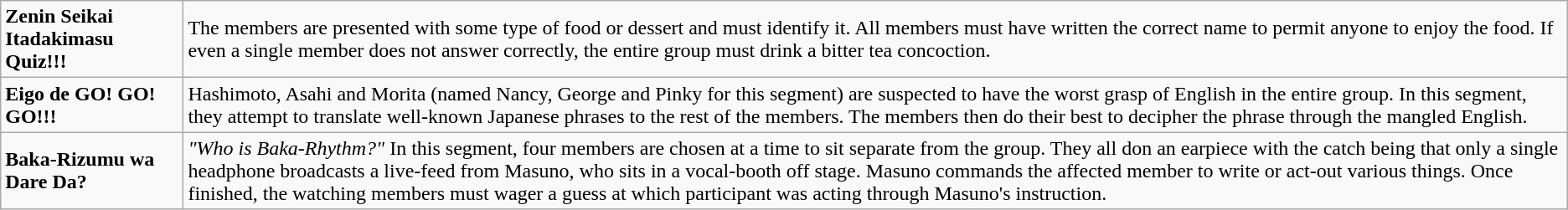<table class="wikitable">
<tr>
<td><strong>Zenin Seikai Itadakimasu Quiz!!!</strong></td>
<td>The members are presented with some type of food or dessert and must identify it. All members must have written the correct name to permit anyone to enjoy the food. If even a single member does not answer correctly, the entire group must drink a bitter tea concoction.</td>
</tr>
<tr>
<td><strong>Eigo de GO! GO! GO!!!</strong></td>
<td>Hashimoto, Asahi and Morita (named Nancy, George and Pinky for this segment) are suspected to have the worst grasp of English in the entire group. In this segment, they attempt to translate well-known Japanese phrases to the rest of the members. The members then do their best to decipher the phrase through the mangled English.</td>
</tr>
<tr>
<td><strong>Baka-Rizumu wa Dare Da?</strong></td>
<td><em>"Who is Baka-Rhythm?"</em> In this segment, four members are chosen at a time to sit separate from the group. They all don an earpiece with the catch being that only a single headphone broadcasts a live-feed from Masuno, who sits in a vocal-booth off stage. Masuno commands the affected member to write or act-out various things. Once finished, the watching members must wager a guess at which participant was acting through Masuno's instruction.</td>
</tr>
</table>
